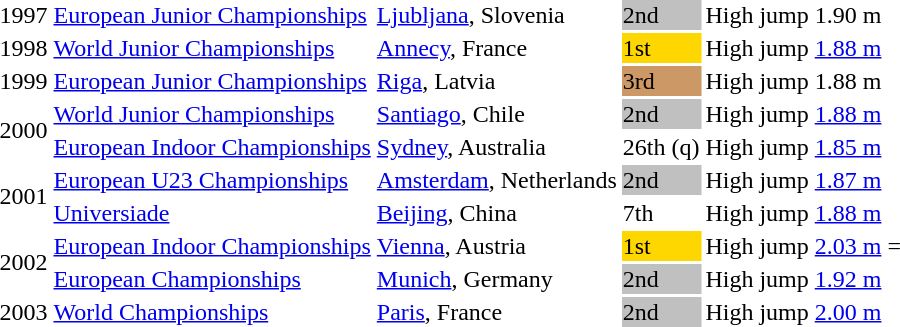<table>
<tr>
<td>1997</td>
<td><a href='#'>European Junior Championships</a></td>
<td><a href='#'>Ljubljana</a>, Slovenia</td>
<td bgcolor=silver>2nd</td>
<td>High jump</td>
<td>1.90 m</td>
</tr>
<tr>
<td>1998</td>
<td><a href='#'>World Junior Championships</a></td>
<td><a href='#'>Annecy</a>, France</td>
<td bgcolor="gold">1st</td>
<td>High jump</td>
<td><a href='#'>1.88 m</a></td>
</tr>
<tr>
<td>1999</td>
<td><a href='#'>European Junior Championships</a></td>
<td><a href='#'>Riga</a>, Latvia</td>
<td bgcolor=cc9966>3rd</td>
<td>High jump</td>
<td>1.88 m</td>
</tr>
<tr>
<td rowspan=2>2000</td>
<td><a href='#'>World Junior Championships</a></td>
<td><a href='#'>Santiago</a>, Chile</td>
<td bgcolor=silver>2nd</td>
<td>High jump</td>
<td><a href='#'>1.88 m</a></td>
</tr>
<tr>
<td><a href='#'>European Indoor Championships</a></td>
<td><a href='#'>Sydney</a>, Australia</td>
<td>26th (q)</td>
<td>High jump</td>
<td><a href='#'>1.85 m</a></td>
</tr>
<tr>
<td rowspan=2>2001</td>
<td><a href='#'>European U23 Championships</a></td>
<td><a href='#'>Amsterdam</a>, Netherlands</td>
<td bgcolor=silver>2nd</td>
<td>High jump</td>
<td><a href='#'>1.87 m</a></td>
</tr>
<tr>
<td><a href='#'>Universiade</a></td>
<td><a href='#'>Beijing</a>, China</td>
<td>7th</td>
<td>High jump</td>
<td><a href='#'>1.88 m</a></td>
</tr>
<tr>
<td rowspan=2>2002</td>
<td><a href='#'>European Indoor Championships</a></td>
<td><a href='#'>Vienna</a>, Austria</td>
<td bgcolor=gold>1st</td>
<td>High jump</td>
<td><a href='#'>2.03 m</a></td>
<td>=</td>
</tr>
<tr>
<td><a href='#'>European Championships</a></td>
<td><a href='#'>Munich</a>, Germany</td>
<td bgcolor=silver>2nd</td>
<td>High jump</td>
<td><a href='#'>1.92 m</a></td>
</tr>
<tr>
<td>2003</td>
<td><a href='#'>World Championships</a></td>
<td><a href='#'>Paris</a>, France</td>
<td bgcolor=silver>2nd</td>
<td>High jump</td>
<td><a href='#'>2.00 m</a></td>
</tr>
</table>
